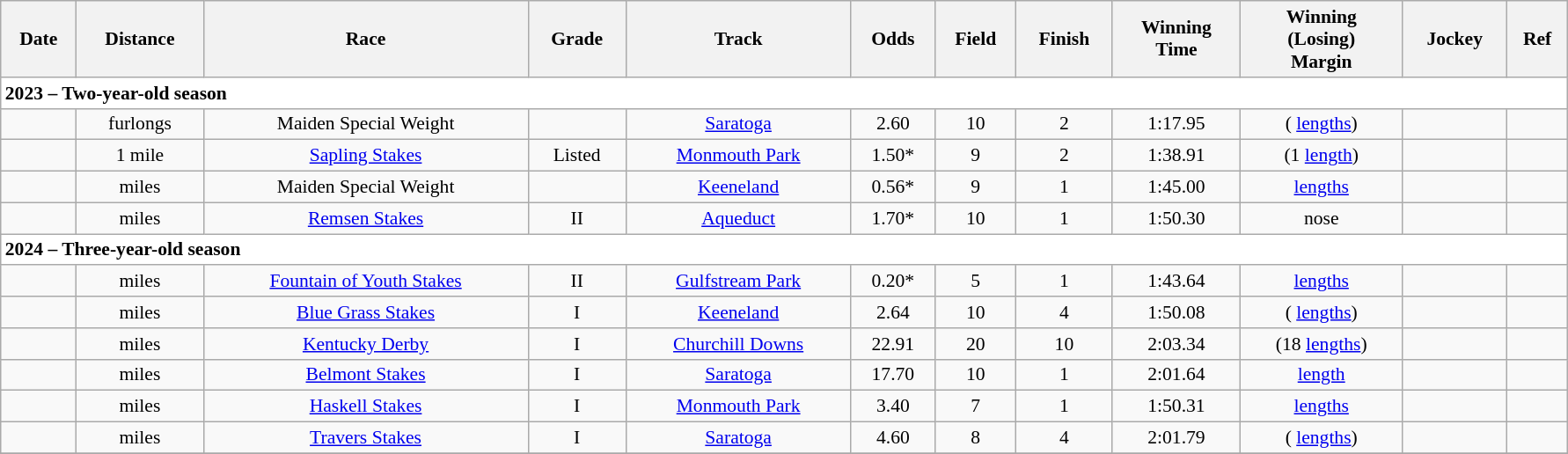<table class = "wikitable sortable" style="text-align:center; width:94%; font-size:90%">
<tr>
<th scope="col">Date</th>
<th scope="col">Distance</th>
<th scope="col">Race</th>
<th scope="col">Grade</th>
<th scope="col">Track</th>
<th scope="col">Odds</th>
<th scope="col">Field</th>
<th scope="col">Finish</th>
<th scope="col">Winning<br>Time</th>
<th scope="col">Winning<br>(Losing)<br>Margin</th>
<th scope="col">Jockey</th>
<th scope="col" class="unsortable">Ref</th>
</tr>
<tr style="background-color:white">
<td align="left" colspan=12><strong>2023 – Two-year-old season</strong></td>
</tr>
<tr>
<td></td>
<td>  furlongs</td>
<td>Maiden Special Weight</td>
<td></td>
<td><a href='#'>Saratoga</a></td>
<td>2.60</td>
<td>10</td>
<td>2</td>
<td>1:17.95</td>
<td> ( <a href='#'>lengths</a>)</td>
<td></td>
<td></td>
</tr>
<tr>
<td></td>
<td> 1 mile</td>
<td><a href='#'>Sapling Stakes</a></td>
<td> Listed</td>
<td><a href='#'>Monmouth Park</a></td>
<td>1.50*</td>
<td>9</td>
<td>2</td>
<td>1:38.91</td>
<td>  (1 <a href='#'>length</a>)</td>
<td></td>
<td></td>
</tr>
<tr>
<td></td>
<td>  miles</td>
<td>Maiden Special Weight</td>
<td></td>
<td><a href='#'>Keeneland</a></td>
<td>0.56*</td>
<td>9</td>
<td>1</td>
<td>1:45.00</td>
<td>  <a href='#'>lengths</a></td>
<td></td>
<td></td>
</tr>
<tr>
<td></td>
<td>  miles</td>
<td><a href='#'>Remsen Stakes</a></td>
<td>II</td>
<td><a href='#'>Aqueduct</a></td>
<td>1.70*</td>
<td>10</td>
<td>1</td>
<td>1:50.30</td>
<td>  nose</td>
<td></td>
<td></td>
</tr>
<tr style="background-color:white">
<td align="left" colspan=12><strong>2024 – Three-year-old season</strong></td>
</tr>
<tr>
<td></td>
<td>  miles</td>
<td><a href='#'>Fountain of Youth Stakes</a></td>
<td>II</td>
<td><a href='#'>Gulfstream Park</a></td>
<td>0.20*</td>
<td>5</td>
<td>1</td>
<td>1:43.64</td>
<td>    <a href='#'>lengths</a></td>
<td></td>
<td></td>
</tr>
<tr>
<td></td>
<td>  miles</td>
<td><a href='#'>Blue Grass Stakes</a></td>
<td>I</td>
<td><a href='#'>Keeneland</a></td>
<td>2.64</td>
<td>10</td>
<td>4</td>
<td>1:50.08</td>
<td>  ( <a href='#'>lengths</a>)</td>
<td></td>
<td></td>
</tr>
<tr>
<td></td>
<td>  miles</td>
<td><a href='#'>Kentucky Derby</a></td>
<td>I</td>
<td><a href='#'>Churchill Downs</a></td>
<td>22.91</td>
<td>20</td>
<td>10</td>
<td>2:03.34</td>
<td>  (18 <a href='#'>lengths</a>)</td>
<td></td>
<td></td>
</tr>
<tr>
<td></td>
<td>  miles</td>
<td><a href='#'>Belmont Stakes</a></td>
<td>I</td>
<td><a href='#'>Saratoga</a></td>
<td>17.70</td>
<td>10</td>
<td>1</td>
<td>2:01.64</td>
<td>  <a href='#'>length</a></td>
<td></td>
<td></td>
</tr>
<tr>
<td></td>
<td>  miles</td>
<td><a href='#'>Haskell Stakes</a></td>
<td>I</td>
<td><a href='#'>Monmouth Park</a></td>
<td>3.40</td>
<td>7</td>
<td>1</td>
<td>1:50.31</td>
<td>  <a href='#'>lengths</a></td>
<td></td>
<td></td>
</tr>
<tr>
<td></td>
<td>  miles</td>
<td><a href='#'>Travers Stakes</a></td>
<td>I</td>
<td><a href='#'>Saratoga</a></td>
<td>4.60</td>
<td>8</td>
<td>4</td>
<td>2:01.79</td>
<td>  ( <a href='#'>lengths</a>)</td>
<td></td>
<td></td>
</tr>
<tr>
</tr>
</table>
